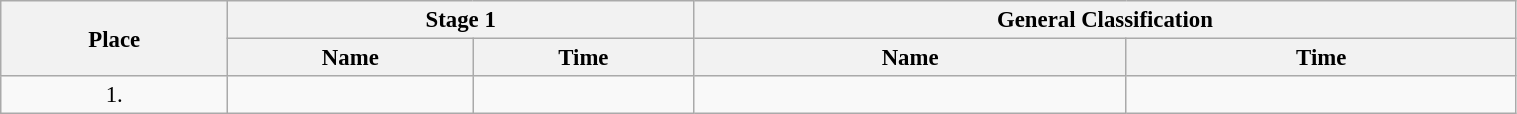<table class=wikitable style="font-size:95%" width="80%">
<tr>
<th rowspan="2">Place</th>
<th colspan="2">Stage 1</th>
<th colspan="2">General Classification</th>
</tr>
<tr>
<th>Name</th>
<th>Time</th>
<th>Name</th>
<th>Time</th>
</tr>
<tr>
<td align="center">1.</td>
<td></td>
<td></td>
<td></td>
<td></td>
</tr>
</table>
